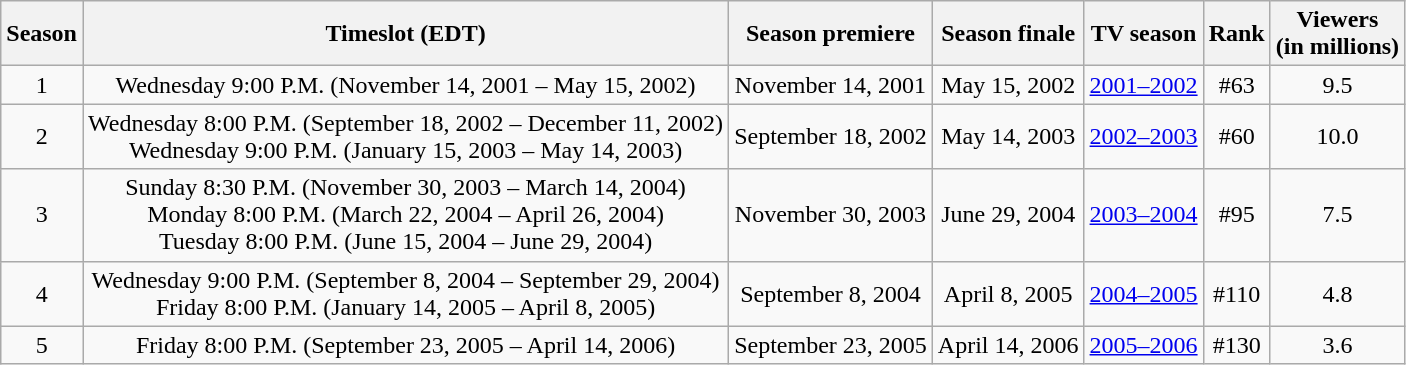<table class="wikitable" style="text-align:center">
<tr>
<th>Season</th>
<th>Timeslot (EDT)</th>
<th>Season premiere</th>
<th>Season finale</th>
<th>TV season</th>
<th>Rank</th>
<th>Viewers <br>(in millions)</th>
</tr>
<tr>
<td>1</td>
<td style="background:#F9F9F9;">Wednesday 9:00 P.M. (November 14, 2001 – May 15, 2002)</td>
<td>November 14, 2001</td>
<td>May 15, 2002</td>
<td><a href='#'>2001–2002</a></td>
<td>#63</td>
<td>9.5</td>
</tr>
<tr>
<td>2</td>
<td style="background:#F9F9F9;">Wednesday 8:00 P.M. (September 18, 2002 – December 11, 2002)<br>Wednesday 9:00 P.M. (January 15, 2003 – May 14, 2003)</td>
<td>September 18, 2002</td>
<td>May 14, 2003</td>
<td><a href='#'>2002–2003</a></td>
<td>#60</td>
<td>10.0</td>
</tr>
<tr>
<td>3</td>
<td style="background:#F9F9F9;">Sunday 8:30 P.M. (November 30, 2003 – March 14, 2004) <br>Monday 8:00 P.M. (March 22, 2004 – April 26, 2004) <br>Tuesday 8:00 P.M. (June 15, 2004 – June 29, 2004)</td>
<td>November 30, 2003</td>
<td>June 29, 2004</td>
<td><a href='#'>2003–2004</a></td>
<td>#95</td>
<td>7.5</td>
</tr>
<tr>
<td>4</td>
<td style="background:#F9F9F9;">Wednesday 9:00 P.M. (September 8, 2004 – September 29, 2004) <br>Friday 8:00 P.M. (January 14, 2005 – April 8, 2005)</td>
<td>September 8, 2004</td>
<td>April 8, 2005</td>
<td><a href='#'>2004–2005</a></td>
<td>#110</td>
<td>4.8</td>
</tr>
<tr>
<td>5</td>
<td style="background:#F9F9F9;">Friday 8:00 P.M. (September 23, 2005 – April 14, 2006)</td>
<td>September 23, 2005</td>
<td>April 14, 2006</td>
<td><a href='#'>2005–2006</a></td>
<td>#130</td>
<td>3.6</td>
</tr>
</table>
